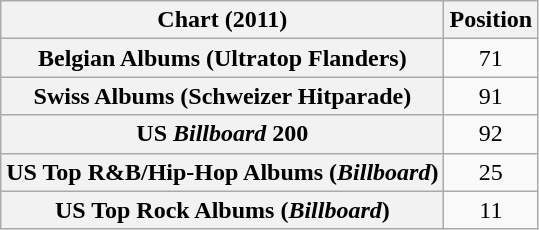<table class="wikitable sortable plainrowheaders" style="text-align:center">
<tr>
<th scope="col">Chart (2011)</th>
<th scope="col">Position</th>
</tr>
<tr>
<th scope="row">Belgian Albums (Ultratop Flanders)</th>
<td>71</td>
</tr>
<tr>
<th scope="row">Swiss Albums (Schweizer Hitparade)</th>
<td>91</td>
</tr>
<tr>
<th scope="row">US <em>Billboard</em> 200</th>
<td>92</td>
</tr>
<tr>
<th scope="row">US Top R&B/Hip-Hop Albums (<em>Billboard</em>)</th>
<td>25</td>
</tr>
<tr>
<th scope="row">US Top Rock Albums (<em>Billboard</em>)</th>
<td>11</td>
</tr>
</table>
